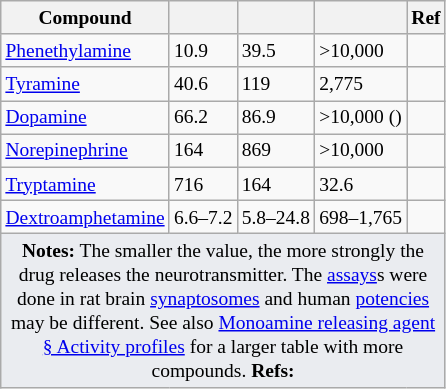<table class="wikitable floatright" style="font-size:small;">
<tr>
<th>Compound</th>
<th data-sort-type="number"></th>
<th data-sort-type="number"></th>
<th data-sort-type="number"></th>
<th>Ref</th>
</tr>
<tr>
<td><a href='#'>Phenethylamine</a></td>
<td>10.9</td>
<td>39.5</td>
<td>>10,000</td>
<td></td>
</tr>
<tr>
<td><a href='#'>Tyramine</a></td>
<td>40.6</td>
<td>119</td>
<td>2,775</td>
<td></td>
</tr>
<tr>
<td><a href='#'>Dopamine</a></td>
<td>66.2</td>
<td>86.9</td>
<td>>10,000 ()</td>
<td></td>
</tr>
<tr>
<td><a href='#'>Norepinephrine</a></td>
<td>164</td>
<td>869</td>
<td>>10,000</td>
<td></td>
</tr>
<tr>
<td><a href='#'>Tryptamine</a></td>
<td>716</td>
<td>164</td>
<td>32.6</td>
<td></td>
</tr>
<tr>
<td><a href='#'>Dextroamphetamine</a></td>
<td>6.6–7.2</td>
<td>5.8–24.8</td>
<td>698–1,765</td>
<td></td>
</tr>
<tr>
<td colspan="5" style="width: 1px; background-color:#eaecf0; text-align: center;"><strong>Notes:</strong> The smaller the value, the more strongly the drug releases the neurotransmitter. The <a href='#'>assays</a>s were done in rat brain <a href='#'>synaptosomes</a> and human <a href='#'>potencies</a> may be different. See also <a href='#'>Monoamine releasing agent § Activity profiles</a> for a larger table with more compounds. <strong>Refs:</strong> </td>
</tr>
</table>
